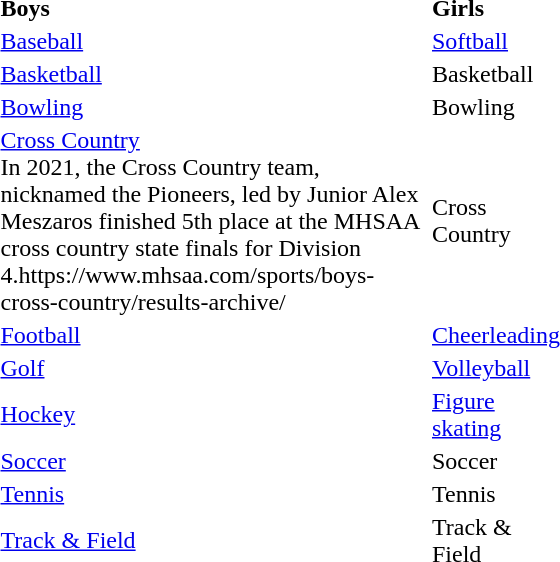<table style="width:30%">
<tr>
<th align="left">Boys</th>
<th align="left">Girls</th>
</tr>
<tr>
<td><a href='#'>Baseball</a></td>
<td><a href='#'>Softball</a></td>
</tr>
<tr>
<td><a href='#'>Basketball</a></td>
<td>Basketball</td>
</tr>
<tr>
<td><a href='#'>Bowling</a></td>
<td>Bowling</td>
</tr>
<tr>
<td><a href='#'>Cross Country</a><br>In 2021, the Cross Country team, nicknamed the Pioneers, led by Junior Alex Meszaros finished 5th place at the MHSAA cross country state finals for Division 4.<ref>https://www.mhsaa.com/sports/boys-cross-country/results-archive/<ref></td>
<td>Cross Country</td>
</tr>
<tr>
<td><a href='#'>Football</a></td>
<td><a href='#'>Cheerleading</a></td>
</tr>
<tr>
<td><a href='#'>Golf</a></td>
<td><a href='#'>Volleyball</a></td>
</tr>
<tr>
<td><a href='#'>Hockey</a></td>
<td><a href='#'>Figure skating</a></td>
</tr>
<tr Lacrosse>
<td><a href='#'>Soccer</a></td>
<td>Soccer</td>
</tr>
<tr>
<td><a href='#'>Tennis</a></td>
<td>Tennis</td>
</tr>
<tr>
<td><a href='#'>Track & Field</a></td>
<td>Track & Field</td>
</tr>
<tr>
</tr>
<tr>
</tr>
</table>
